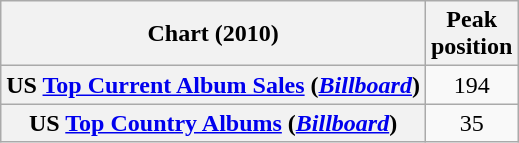<table class="wikitable sortable plainrowheaders" style="text-align:center">
<tr>
<th scope="col">Chart (2010)</th>
<th scope="col">Peak<br>position</th>
</tr>
<tr>
<th scope="row">US <a href='#'>Top Current Album Sales</a> (<em><a href='#'>Billboard</a></em>)</th>
<td>194</td>
</tr>
<tr>
<th scope="row">US <a href='#'>Top Country Albums</a> (<em><a href='#'>Billboard</a></em>)</th>
<td>35</td>
</tr>
</table>
